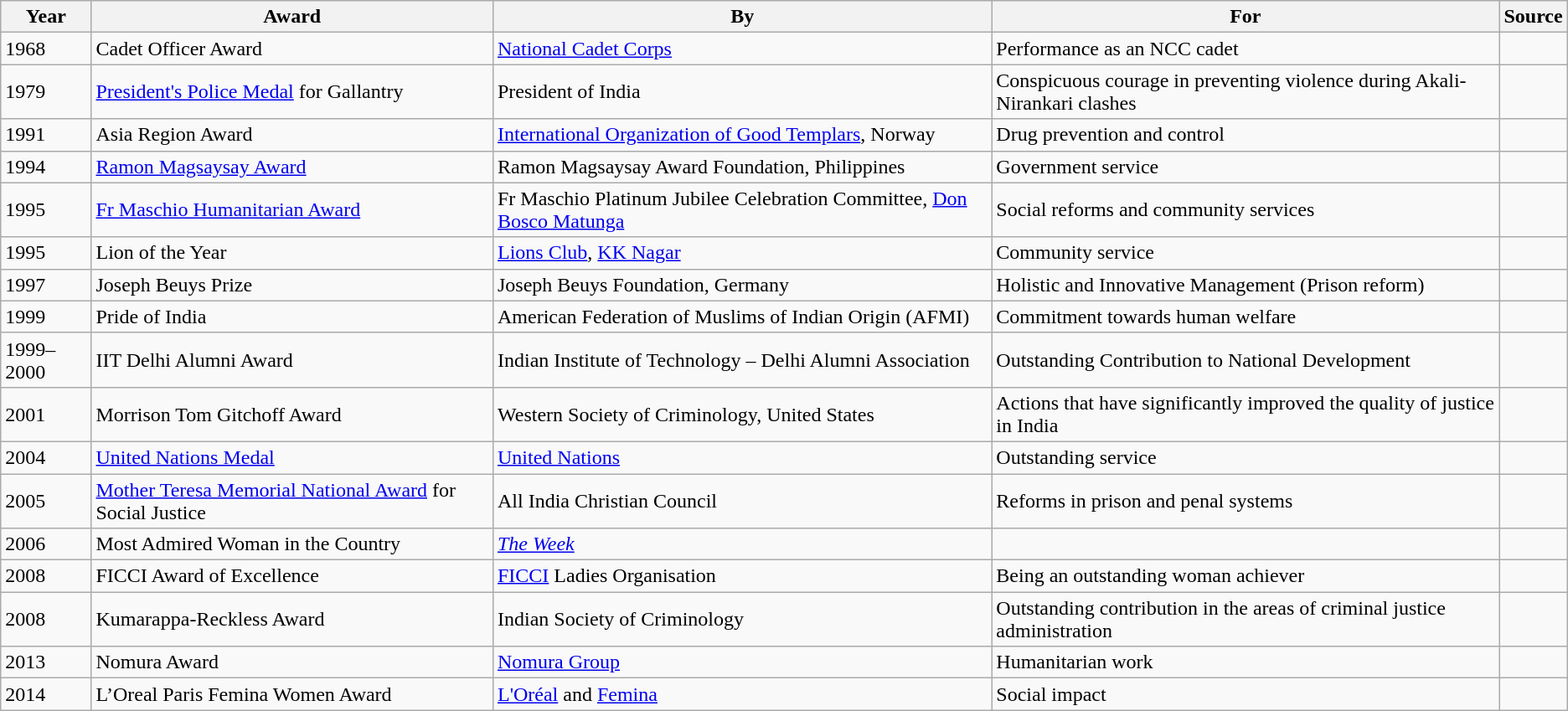<table class="wikitable">
<tr>
<th>Year</th>
<th>Award</th>
<th>By</th>
<th>For</th>
<th>Source</th>
</tr>
<tr>
<td>1968</td>
<td>Cadet Officer Award</td>
<td><a href='#'>National Cadet Corps</a></td>
<td>Performance as an NCC cadet</td>
<td></td>
</tr>
<tr>
<td>1979</td>
<td><a href='#'>President's Police Medal</a> for Gallantry</td>
<td>President of India</td>
<td>Conspicuous courage in preventing violence during Akali-Nirankari clashes</td>
<td></td>
</tr>
<tr>
<td>1991</td>
<td>Asia Region Award</td>
<td><a href='#'>International Organization of Good Templars</a>, Norway</td>
<td>Drug prevention and control</td>
<td></td>
</tr>
<tr>
<td>1994</td>
<td><a href='#'>Ramon Magsaysay Award</a></td>
<td>Ramon Magsaysay Award Foundation, Philippines</td>
<td>Government service</td>
<td></td>
</tr>
<tr>
<td>1995</td>
<td><a href='#'>Fr Maschio Humanitarian Award</a></td>
<td>Fr Maschio Platinum Jubilee Celebration Committee, <a href='#'>Don Bosco Matunga</a></td>
<td>Social reforms and community services</td>
<td></td>
</tr>
<tr>
<td>1995</td>
<td>Lion of the Year</td>
<td><a href='#'>Lions Club</a>, <a href='#'>KK Nagar</a></td>
<td>Community service</td>
<td></td>
</tr>
<tr>
<td>1997</td>
<td>Joseph Beuys Prize</td>
<td>Joseph Beuys Foundation, Germany</td>
<td>Holistic and Innovative Management (Prison reform)</td>
<td></td>
</tr>
<tr>
<td>1999</td>
<td>Pride of India</td>
<td>American Federation of Muslims of Indian Origin (AFMI)</td>
<td>Commitment towards human welfare</td>
<td></td>
</tr>
<tr>
<td>1999–2000</td>
<td>IIT Delhi Alumni Award</td>
<td>Indian Institute of Technology – Delhi Alumni Association</td>
<td>Outstanding Contribution to National Development</td>
<td></td>
</tr>
<tr>
<td>2001</td>
<td>Morrison Tom Gitchoff Award</td>
<td>Western Society of Criminology, United States</td>
<td>Actions that have significantly improved the quality of justice in India</td>
<td></td>
</tr>
<tr>
<td>2004</td>
<td><a href='#'>United Nations Medal</a></td>
<td><a href='#'>United Nations</a></td>
<td>Outstanding service</td>
<td></td>
</tr>
<tr>
<td>2005</td>
<td><a href='#'>Mother Teresa Memorial National Award</a> for Social Justice</td>
<td>All India Christian Council</td>
<td>Reforms in prison and penal systems</td>
<td></td>
</tr>
<tr>
<td>2006</td>
<td>Most Admired Woman in the Country</td>
<td><em><a href='#'>The Week</a></em></td>
<td></td>
<td></td>
</tr>
<tr>
<td>2008</td>
<td>FICCI Award of Excellence</td>
<td><a href='#'>FICCI</a> Ladies Organisation</td>
<td>Being an outstanding woman achiever</td>
<td></td>
</tr>
<tr>
<td>2008</td>
<td>Kumarappa-Reckless Award</td>
<td>Indian Society of Criminology</td>
<td>Outstanding contribution in the areas of criminal justice administration</td>
<td></td>
</tr>
<tr>
<td>2013</td>
<td>Nomura Award</td>
<td><a href='#'>Nomura Group</a></td>
<td>Humanitarian work</td>
<td></td>
</tr>
<tr>
<td>2014</td>
<td>L’Oreal Paris Femina Women Award</td>
<td><a href='#'>L'Oréal</a> and <a href='#'>Femina</a></td>
<td>Social impact</td>
<td></td>
</tr>
</table>
